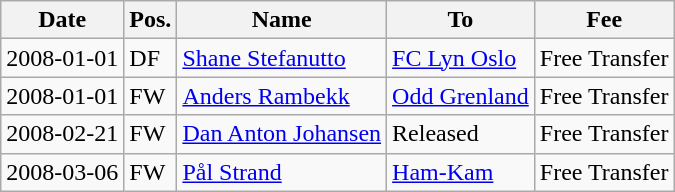<table class="wikitable">
<tr>
<th>Date</th>
<th>Pos.</th>
<th>Name</th>
<th>To</th>
<th>Fee</th>
</tr>
<tr>
<td>2008-01-01</td>
<td>DF</td>
<td> <a href='#'>Shane Stefanutto</a></td>
<td><a href='#'>FC Lyn Oslo</a></td>
<td>Free Transfer</td>
</tr>
<tr>
<td>2008-01-01</td>
<td>FW</td>
<td> <a href='#'>Anders Rambekk</a></td>
<td><a href='#'>Odd Grenland</a></td>
<td>Free Transfer</td>
</tr>
<tr>
<td>2008-02-21</td>
<td>FW</td>
<td> <a href='#'>Dan Anton Johansen</a></td>
<td>Released</td>
<td>Free Transfer</td>
</tr>
<tr>
<td>2008-03-06</td>
<td>FW</td>
<td> <a href='#'>Pål Strand</a></td>
<td><a href='#'>Ham-Kam</a></td>
<td>Free Transfer</td>
</tr>
</table>
